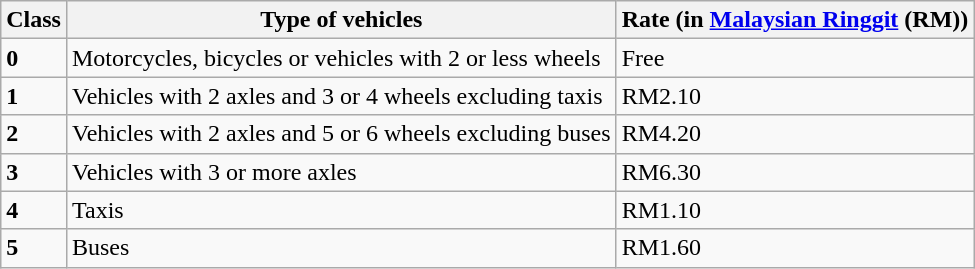<table class=wikitable>
<tr>
<th>Class</th>
<th>Type of vehicles</th>
<th>Rate (in <a href='#'>Malaysian Ringgit</a> (RM))</th>
</tr>
<tr>
<td><strong>0</strong></td>
<td>Motorcycles, bicycles or vehicles with 2 or less wheels</td>
<td>Free</td>
</tr>
<tr>
<td><strong>1</strong></td>
<td>Vehicles with 2 axles and 3 or 4 wheels excluding taxis</td>
<td>RM2.10</td>
</tr>
<tr>
<td><strong>2</strong></td>
<td>Vehicles with 2 axles and 5 or 6 wheels excluding buses</td>
<td>RM4.20</td>
</tr>
<tr>
<td><strong>3</strong></td>
<td>Vehicles with 3 or more axles</td>
<td>RM6.30</td>
</tr>
<tr>
<td><strong>4</strong></td>
<td>Taxis</td>
<td>RM1.10</td>
</tr>
<tr>
<td><strong>5</strong></td>
<td>Buses</td>
<td>RM1.60</td>
</tr>
</table>
